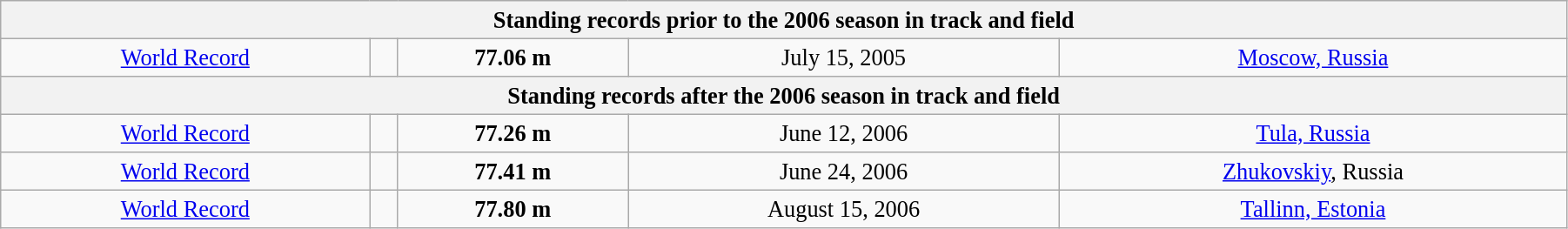<table class="wikitable" style=" text-align:center; font-size:110%;" width="95%">
<tr>
<th colspan="5">Standing records prior to the 2006 season in track and field</th>
</tr>
<tr>
<td><a href='#'>World Record</a></td>
<td></td>
<td><strong>77.06 m </strong></td>
<td>July 15, 2005</td>
<td> <a href='#'>Moscow, Russia</a></td>
</tr>
<tr>
<th colspan="5">Standing records after the 2006 season in track and field</th>
</tr>
<tr>
<td><a href='#'>World Record</a></td>
<td></td>
<td><strong>77.26 m </strong></td>
<td>June 12, 2006</td>
<td> <a href='#'>Tula, Russia</a></td>
</tr>
<tr>
<td><a href='#'>World Record</a></td>
<td></td>
<td><strong>77.41 m </strong></td>
<td>June 24, 2006</td>
<td> <a href='#'>Zhukovskiy</a>, Russia</td>
</tr>
<tr>
<td><a href='#'>World Record</a></td>
<td></td>
<td><strong>77.80 m </strong></td>
<td>August 15, 2006</td>
<td> <a href='#'>Tallinn, Estonia</a></td>
</tr>
</table>
